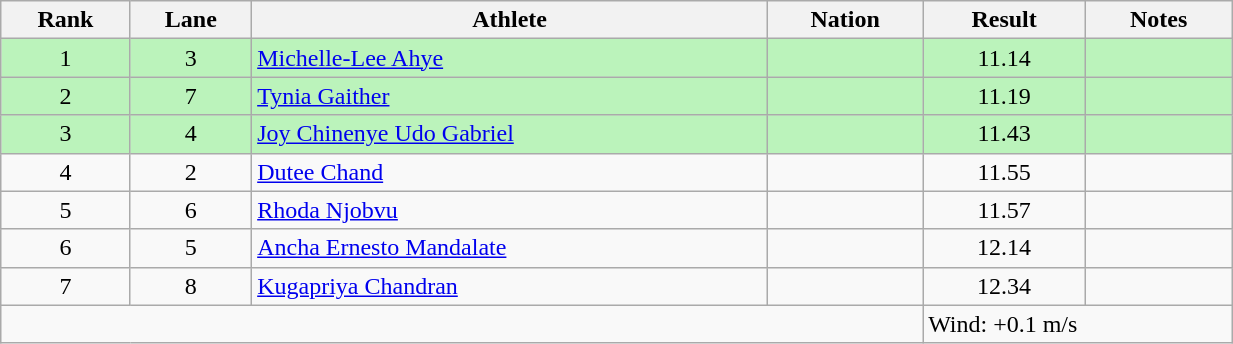<table class="wikitable sortable" style="text-align:center;width: 65%;">
<tr>
<th>Rank</th>
<th>Lane</th>
<th>Athlete</th>
<th>Nation</th>
<th>Result</th>
<th>Notes</th>
</tr>
<tr bgcolor=#bbf3bb>
<td>1</td>
<td>3</td>
<td align=left><a href='#'>Michelle-Lee Ahye</a></td>
<td align=left></td>
<td>11.14</td>
<td></td>
</tr>
<tr bgcolor=#bbf3bb>
<td>2</td>
<td>7</td>
<td align=left><a href='#'>Tynia Gaither</a></td>
<td align=left></td>
<td>11.19</td>
<td></td>
</tr>
<tr bgcolor=#bbf3bb>
<td>3</td>
<td>4</td>
<td align=left><a href='#'>Joy Chinenye Udo Gabriel</a></td>
<td align=left></td>
<td>11.43</td>
<td></td>
</tr>
<tr>
<td>4</td>
<td>2</td>
<td align=left><a href='#'>Dutee Chand</a></td>
<td align=left></td>
<td>11.55</td>
<td></td>
</tr>
<tr>
<td>5</td>
<td>6</td>
<td align=left><a href='#'>Rhoda Njobvu</a></td>
<td align=left></td>
<td>11.57</td>
<td></td>
</tr>
<tr>
<td>6</td>
<td>5</td>
<td align=left><a href='#'>Ancha Ernesto Mandalate</a></td>
<td align=left></td>
<td>12.14</td>
<td></td>
</tr>
<tr>
<td>7</td>
<td>8</td>
<td align=left><a href='#'>Kugapriya Chandran</a></td>
<td align=left></td>
<td>12.34</td>
<td></td>
</tr>
<tr class="sortbottom">
<td colspan="4"></td>
<td colspan="2" style="text-align:left;">Wind: +0.1 m/s</td>
</tr>
</table>
